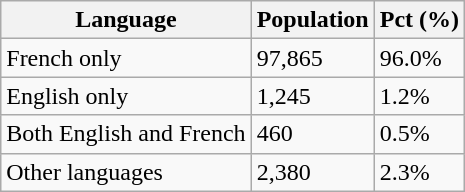<table class="wikitable">
<tr>
<th>Language</th>
<th>Population</th>
<th>Pct (%)</th>
</tr>
<tr>
<td>French only</td>
<td>97,865</td>
<td>96.0%</td>
</tr>
<tr>
<td>English only</td>
<td>1,245</td>
<td>1.2%</td>
</tr>
<tr>
<td>Both English and French</td>
<td>460</td>
<td>0.5%</td>
</tr>
<tr>
<td>Other languages</td>
<td>2,380</td>
<td>2.3%</td>
</tr>
</table>
